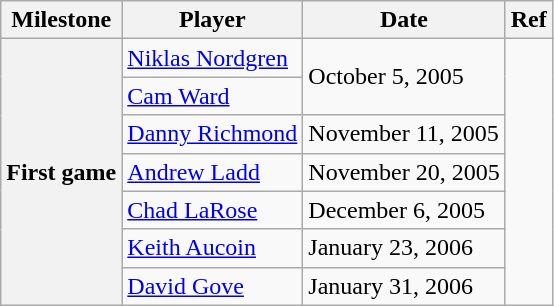<table class="wikitable">
<tr>
<th scope="col">Milestone</th>
<th scope="col">Player</th>
<th scope="col">Date</th>
<th scope="col">Ref</th>
</tr>
<tr>
<th rowspan=7>First game</th>
<td><a href='#'>Niklas Nordgren</a></td>
<td rowspan=2>October 5, 2005</td>
<td rowspan=7></td>
</tr>
<tr>
<td><a href='#'>Cam Ward</a></td>
</tr>
<tr>
<td><a href='#'>Danny Richmond</a></td>
<td>November 11, 2005</td>
</tr>
<tr>
<td><a href='#'>Andrew Ladd</a></td>
<td>November 20, 2005</td>
</tr>
<tr>
<td><a href='#'>Chad LaRose</a></td>
<td>December 6, 2005</td>
</tr>
<tr>
<td><a href='#'>Keith Aucoin</a></td>
<td>January 23, 2006</td>
</tr>
<tr>
<td><a href='#'>David Gove</a></td>
<td>January 31, 2006</td>
</tr>
</table>
